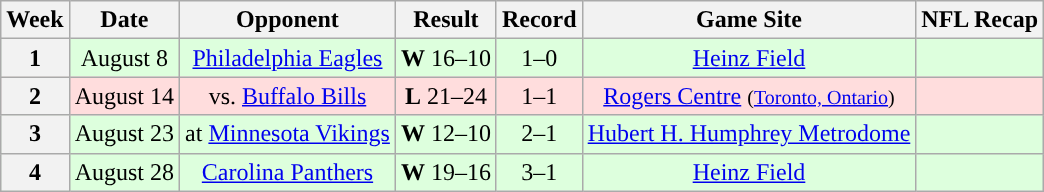<table class="wikitable" style="text-align:center">
<tr>
<th>Week</th>
<th>Date</th>
<th>Opponent</th>
<th>Result</th>
<th>Record</th>
<th>Game Site</th>
<th>NFL Recap</th>
</tr>
<tr style="background:#dfd;">
<th>1</th>
<td>August 8</td>
<td><a href='#'>Philadelphia Eagles</a></td>
<td><strong>W</strong> 16–10</td>
<td>1–0</td>
<td><a href='#'>Heinz Field</a></td>
<td></td>
</tr>
<tr style="background:#fdd;">
<th>2</th>
<td>August 14</td>
<td>vs. <a href='#'>Buffalo Bills</a></td>
<td><strong>L</strong> 21–24</td>
<td>1–1</td>
<td> <a href='#'>Rogers Centre</a> <small>(<a href='#'>Toronto, Ontario</a>)</small></td>
<td></td>
</tr>
<tr style="background:#dfd;">
<th>3</th>
<td>August 23</td>
<td>at <a href='#'>Minnesota Vikings</a></td>
<td><strong>W</strong> 12–10</td>
<td>2–1</td>
<td><a href='#'>Hubert H. Humphrey Metrodome</a></td>
<td></td>
</tr>
<tr style="background:#dfd;">
<th>4</th>
<td>August 28</td>
<td><a href='#'>Carolina Panthers</a></td>
<td><strong>W</strong> 19–16</td>
<td>3–1</td>
<td><a href='#'>Heinz Field</a></td>
<td></td>
</tr>
</table>
